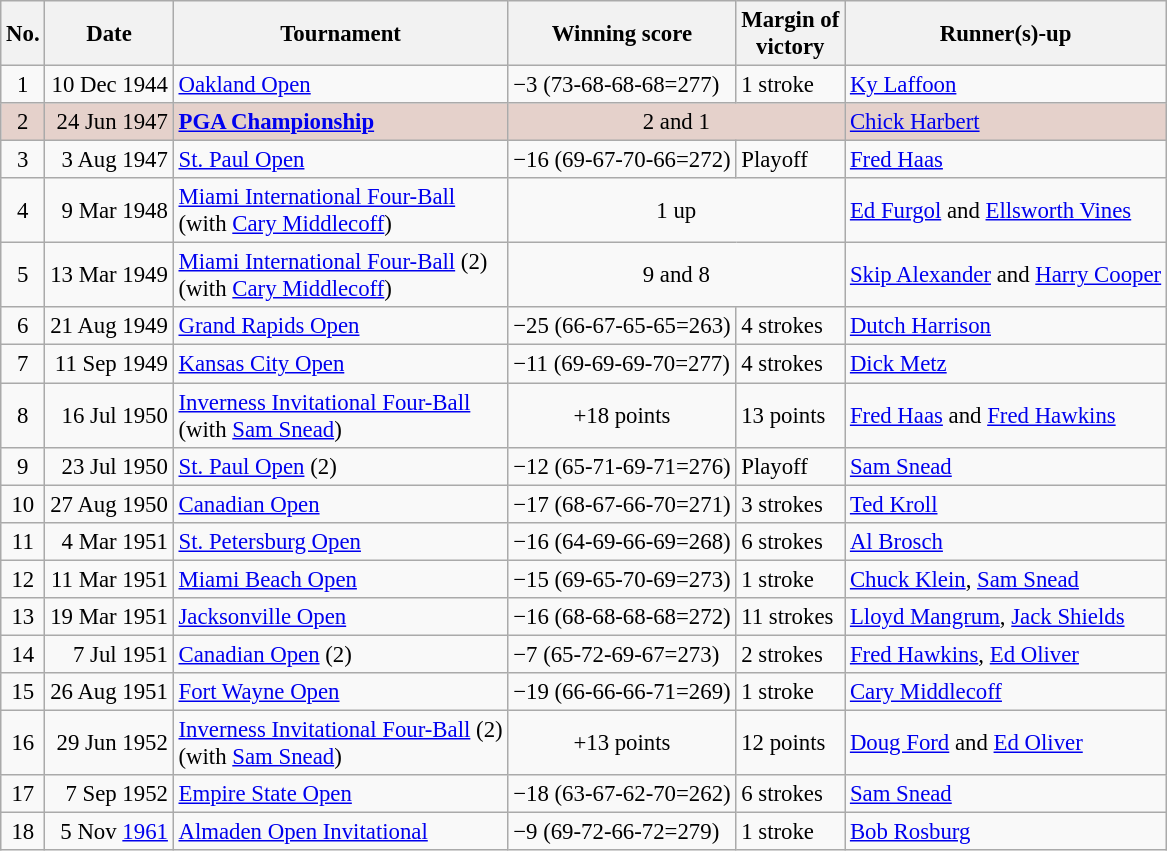<table class="wikitable" style="font-size:95%;">
<tr>
<th>No.</th>
<th>Date</th>
<th>Tournament</th>
<th>Winning score</th>
<th>Margin of<br>victory</th>
<th>Runner(s)-up</th>
</tr>
<tr>
<td align=center>1</td>
<td align=right>10 Dec 1944</td>
<td><a href='#'>Oakland Open</a></td>
<td>−3 (73-68-68-68=277)</td>
<td>1 stroke</td>
<td> <a href='#'>Ky Laffoon</a></td>
</tr>
<tr style="background:#e5d1cb;">
<td align=center>2</td>
<td align=right>24 Jun 1947</td>
<td><strong><a href='#'>PGA Championship</a></strong></td>
<td colspan=2 align=center>2 and 1</td>
<td> <a href='#'>Chick Harbert</a></td>
</tr>
<tr>
<td align=center>3</td>
<td align=right>3 Aug 1947</td>
<td><a href='#'>St. Paul Open</a></td>
<td>−16 (69-67-70-66=272)</td>
<td>Playoff</td>
<td> <a href='#'>Fred Haas</a></td>
</tr>
<tr>
<td align=center>4</td>
<td align=right>9 Mar 1948</td>
<td><a href='#'>Miami International Four-Ball</a><br>(with  <a href='#'>Cary Middlecoff</a>)</td>
<td colspan=2 align=center>1 up</td>
<td> <a href='#'>Ed Furgol</a> and  <a href='#'>Ellsworth Vines</a></td>
</tr>
<tr>
<td align=center>5</td>
<td align=right>13 Mar 1949</td>
<td><a href='#'>Miami International Four-Ball</a> (2)<br>(with  <a href='#'>Cary Middlecoff</a>)</td>
<td colspan=2 align=center>9 and 8</td>
<td> <a href='#'>Skip Alexander</a> and  <a href='#'>Harry Cooper</a></td>
</tr>
<tr>
<td align=center>6</td>
<td align=right>21 Aug 1949</td>
<td><a href='#'>Grand Rapids Open</a></td>
<td>−25 (66-67-65-65=263)</td>
<td>4 strokes</td>
<td> <a href='#'>Dutch Harrison</a></td>
</tr>
<tr>
<td align=center>7</td>
<td align=right>11 Sep 1949</td>
<td><a href='#'>Kansas City Open</a></td>
<td>−11 (69-69-69-70=277)</td>
<td>4 strokes</td>
<td> <a href='#'>Dick Metz</a></td>
</tr>
<tr>
<td align=center>8</td>
<td align=right>16 Jul 1950</td>
<td><a href='#'>Inverness Invitational Four-Ball</a><br>(with  <a href='#'>Sam Snead</a>)</td>
<td align=center>+18 points</td>
<td>13 points</td>
<td> <a href='#'>Fred Haas</a> and  <a href='#'>Fred Hawkins</a></td>
</tr>
<tr>
<td align=center>9</td>
<td align=right>23 Jul 1950</td>
<td><a href='#'>St. Paul Open</a> (2)</td>
<td>−12 (65-71-69-71=276)</td>
<td>Playoff</td>
<td> <a href='#'>Sam Snead</a></td>
</tr>
<tr>
<td align=center>10</td>
<td align=right>27 Aug 1950</td>
<td><a href='#'>Canadian Open</a></td>
<td>−17 (68-67-66-70=271)</td>
<td>3 strokes</td>
<td> <a href='#'>Ted Kroll</a></td>
</tr>
<tr>
<td align=center>11</td>
<td align=right>4 Mar 1951</td>
<td><a href='#'>St. Petersburg Open</a></td>
<td>−16 (64-69-66-69=268)</td>
<td>6 strokes</td>
<td> <a href='#'>Al Brosch</a></td>
</tr>
<tr>
<td align=center>12</td>
<td align=right>11 Mar 1951</td>
<td><a href='#'>Miami Beach Open</a></td>
<td>−15 (69-65-70-69=273)</td>
<td>1 stroke</td>
<td> <a href='#'>Chuck Klein</a>,  <a href='#'>Sam Snead</a></td>
</tr>
<tr>
<td align=center>13</td>
<td align=right>19 Mar 1951</td>
<td><a href='#'>Jacksonville Open</a></td>
<td>−16 (68-68-68-68=272)</td>
<td>11 strokes</td>
<td> <a href='#'>Lloyd Mangrum</a>,  <a href='#'>Jack Shields</a></td>
</tr>
<tr>
<td align=center>14</td>
<td align=right>7 Jul 1951</td>
<td><a href='#'>Canadian Open</a> (2)</td>
<td>−7 (65-72-69-67=273)</td>
<td>2 strokes</td>
<td> <a href='#'>Fred Hawkins</a>,  <a href='#'>Ed Oliver</a></td>
</tr>
<tr>
<td align=center>15</td>
<td align=right>26 Aug 1951</td>
<td><a href='#'>Fort Wayne Open</a></td>
<td>−19 (66-66-66-71=269)</td>
<td>1 stroke</td>
<td> <a href='#'>Cary Middlecoff</a></td>
</tr>
<tr>
<td align=center>16</td>
<td align=right>29 Jun 1952</td>
<td><a href='#'>Inverness Invitational Four-Ball</a> (2)<br>(with  <a href='#'>Sam Snead</a>)</td>
<td align=center>+13 points</td>
<td>12 points</td>
<td> <a href='#'>Doug Ford</a> and  <a href='#'>Ed Oliver</a></td>
</tr>
<tr>
<td align=center>17</td>
<td align=right>7 Sep 1952</td>
<td><a href='#'>Empire State Open</a></td>
<td>−18 (63-67-62-70=262)</td>
<td>6 strokes</td>
<td> <a href='#'>Sam Snead</a></td>
</tr>
<tr>
<td align=center>18</td>
<td align=right>5 Nov <a href='#'>1961</a></td>
<td><a href='#'>Almaden Open Invitational</a></td>
<td>−9 (69-72-66-72=279)</td>
<td>1 stroke</td>
<td> <a href='#'>Bob Rosburg</a></td>
</tr>
</table>
